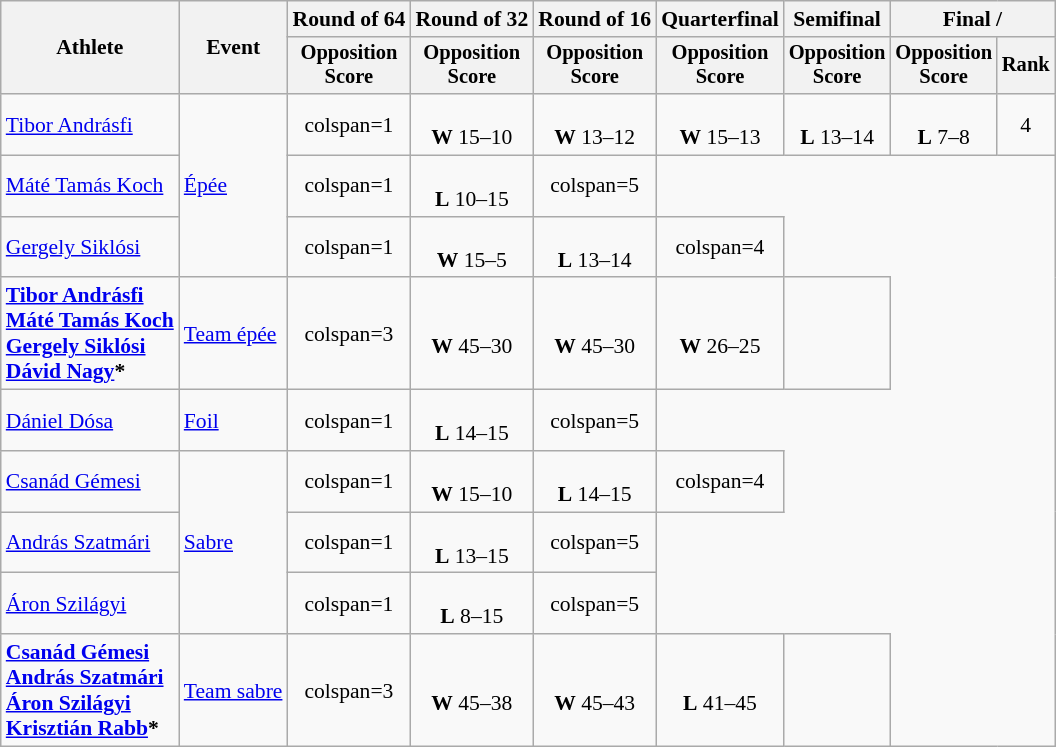<table class="wikitable" style="font-size:90%">
<tr>
<th rowspan="2">Athlete</th>
<th rowspan="2">Event</th>
<th>Round of 64</th>
<th>Round of 32</th>
<th>Round of 16</th>
<th>Quarterfinal</th>
<th>Semifinal</th>
<th colspan=2>Final / </th>
</tr>
<tr style="font-size:95%">
<th>Opposition <br> Score</th>
<th>Opposition <br> Score</th>
<th>Opposition <br> Score</th>
<th>Opposition <br> Score</th>
<th>Opposition <br> Score</th>
<th>Opposition <br> Score</th>
<th>Rank</th>
</tr>
<tr align=center>
<td align=left><a href='#'>Tibor Andrásfi</a></td>
<td align=left rowspan=3><a href='#'>Épée</a></td>
<td>colspan=1 </td>
<td><br><strong>W</strong> 15–10</td>
<td><br><strong>W</strong> 13–12</td>
<td><br><strong>W</strong> 15–13</td>
<td><br><strong>L</strong> 13–14</td>
<td><br><strong>L</strong> 7–8</td>
<td>4</td>
</tr>
<tr align=center>
<td align=left><a href='#'>Máté Tamás Koch</a></td>
<td>colspan=1 </td>
<td><br><strong>L</strong> 10–15</td>
<td>colspan=5 </td>
</tr>
<tr align=center>
<td align=left><a href='#'>Gergely Siklósi</a></td>
<td>colspan=1 </td>
<td><br><strong>W</strong> 15–5</td>
<td><br><strong>L</strong> 13–14</td>
<td>colspan=4 </td>
</tr>
<tr align=center>
<td align=left><strong><a href='#'>Tibor Andrásfi</a><br><a href='#'>Máté Tamás Koch</a><br><a href='#'>Gergely Siklósi</a><br><a href='#'>Dávid Nagy</a>*</strong></td>
<td align=left><a href='#'>Team épée</a></td>
<td>colspan=3 </td>
<td><br> <strong>W</strong> 45–30</td>
<td><br><strong>W</strong> 45–30</td>
<td><br><strong>W</strong> 26–25</td>
<td></td>
</tr>
<tr align=center>
<td align=left><a href='#'>Dániel Dósa</a></td>
<td align=left><a href='#'>Foil</a></td>
<td>colspan=1 </td>
<td><br><strong>L</strong> 14–15</td>
<td>colspan=5 </td>
</tr>
<tr align=center>
<td align=left><a href='#'>Csanád Gémesi</a></td>
<td align=left rowspan=3><a href='#'>Sabre</a></td>
<td>colspan=1 </td>
<td><br><strong>W</strong> 15–10</td>
<td><br><strong>L</strong> 14–15</td>
<td>colspan=4 </td>
</tr>
<tr align=center>
<td align=left><a href='#'>András Szatmári</a></td>
<td>colspan=1 </td>
<td><br><strong>L</strong> 13–15</td>
<td>colspan=5 </td>
</tr>
<tr align=center>
<td align=left><a href='#'>Áron Szilágyi</a></td>
<td>colspan=1 </td>
<td><br><strong>L</strong> 8–15</td>
<td>colspan=5 </td>
</tr>
<tr align=center>
<td align=left><strong><a href='#'>Csanád Gémesi</a><br><a href='#'>András Szatmári</a><br><a href='#'>Áron Szilágyi</a><br><a href='#'>Krisztián Rabb</a>*</strong></td>
<td align=left><a href='#'>Team sabre</a></td>
<td>colspan=3 </td>
<td><br><strong>W</strong> 45–38</td>
<td><br><strong>W</strong> 45–43</td>
<td><br><strong>L</strong> 41–45</td>
<td></td>
</tr>
</table>
